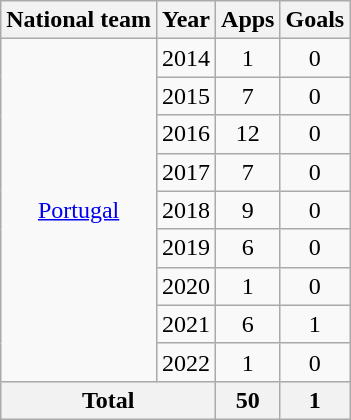<table class="wikitable" style="text-align:center">
<tr>
<th>National team</th>
<th>Year</th>
<th>Apps</th>
<th>Goals</th>
</tr>
<tr>
<td rowspan="9"><a href='#'>Portugal</a></td>
<td>2014</td>
<td>1</td>
<td>0</td>
</tr>
<tr>
<td>2015</td>
<td>7</td>
<td>0</td>
</tr>
<tr>
<td>2016</td>
<td>12</td>
<td>0</td>
</tr>
<tr>
<td>2017</td>
<td>7</td>
<td>0</td>
</tr>
<tr>
<td>2018</td>
<td>9</td>
<td>0</td>
</tr>
<tr>
<td>2019</td>
<td>6</td>
<td>0</td>
</tr>
<tr>
<td>2020</td>
<td>1</td>
<td>0</td>
</tr>
<tr>
<td>2021</td>
<td>6</td>
<td>1</td>
</tr>
<tr>
<td>2022</td>
<td>1</td>
<td>0</td>
</tr>
<tr>
<th colspan="2">Total</th>
<th>50</th>
<th>1</th>
</tr>
</table>
